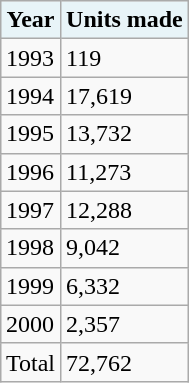<table class="wikitable sortable" style="float:right; margin-left:1em;">
<tr>
<th style="background:#e8f4f8;">Year</th>
<th style="background:#e8f4f8;">Units made</th>
</tr>
<tr>
<td>1993</td>
<td>119</td>
</tr>
<tr>
<td>1994</td>
<td>17,619</td>
</tr>
<tr>
<td>1995</td>
<td>13,732</td>
</tr>
<tr>
<td>1996</td>
<td>11,273</td>
</tr>
<tr>
<td>1997</td>
<td>12,288</td>
</tr>
<tr>
<td>1998</td>
<td>9,042</td>
</tr>
<tr>
<td>1999</td>
<td>6,332</td>
</tr>
<tr>
<td>2000</td>
<td>2,357</td>
</tr>
<tr>
<td>Total</td>
<td>72,762</td>
</tr>
</table>
